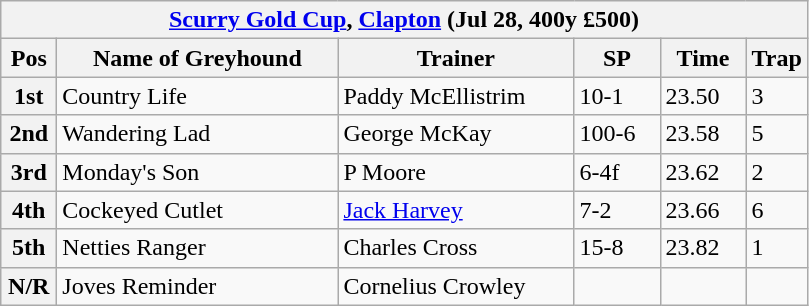<table class="wikitable">
<tr>
<th colspan="6"><a href='#'>Scurry Gold Cup</a>, <a href='#'>Clapton</a> (Jul 28, 400y £500)</th>
</tr>
<tr>
<th width=30>Pos</th>
<th width=180>Name of Greyhound</th>
<th width=150>Trainer</th>
<th width=50>SP</th>
<th width=50>Time</th>
<th width=30>Trap</th>
</tr>
<tr>
<th>1st</th>
<td>Country Life</td>
<td>Paddy McEllistrim</td>
<td>10-1</td>
<td>23.50</td>
<td>3</td>
</tr>
<tr>
<th>2nd</th>
<td>Wandering Lad</td>
<td>George McKay</td>
<td>100-6</td>
<td>23.58</td>
<td>5</td>
</tr>
<tr>
<th>3rd</th>
<td>Monday's Son</td>
<td>P Moore</td>
<td>6-4f</td>
<td>23.62</td>
<td>2</td>
</tr>
<tr>
<th>4th</th>
<td>Cockeyed Cutlet</td>
<td><a href='#'>Jack Harvey</a></td>
<td>7-2</td>
<td>23.66</td>
<td>6</td>
</tr>
<tr>
<th>5th</th>
<td>Netties Ranger</td>
<td>Charles Cross</td>
<td>15-8</td>
<td>23.82</td>
<td>1</td>
</tr>
<tr>
<th>N/R</th>
<td>Joves Reminder</td>
<td>Cornelius Crowley</td>
<td></td>
<td></td>
<td></td>
</tr>
</table>
